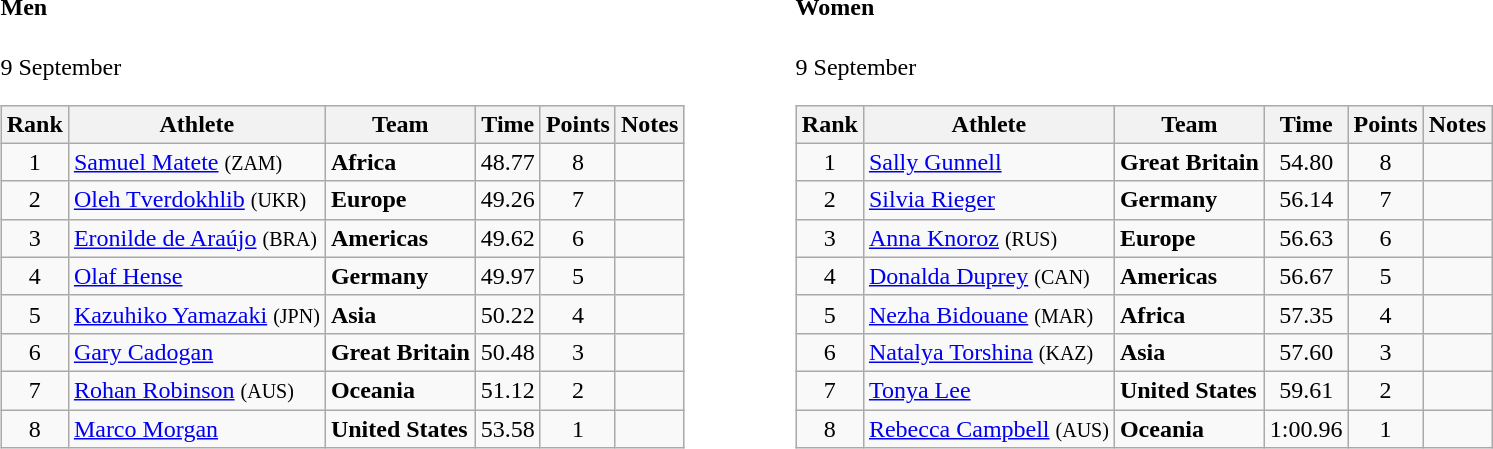<table>
<tr>
<td valign="top"><br><h4>Men</h4>9 September<table class="wikitable" style="text-align:center">
<tr>
<th>Rank</th>
<th>Athlete</th>
<th>Team</th>
<th>Time</th>
<th>Points</th>
<th>Notes</th>
</tr>
<tr>
<td>1</td>
<td align="left"><a href='#'>Samuel Matete</a> <small>(ZAM)</small></td>
<td align=left><strong>Africa</strong></td>
<td>48.77</td>
<td>8</td>
<td></td>
</tr>
<tr>
<td>2</td>
<td align="left"><a href='#'>Oleh Tverdokhlib</a> <small>(UKR)</small></td>
<td align=left><strong>Europe</strong></td>
<td>49.26</td>
<td>7</td>
<td></td>
</tr>
<tr>
<td>3</td>
<td align="left"><a href='#'>Eronilde de Araújo</a> <small>(BRA)</small></td>
<td align=left><strong>Americas</strong></td>
<td>49.62</td>
<td>6</td>
<td></td>
</tr>
<tr>
<td>4</td>
<td align="left"><a href='#'>Olaf Hense</a></td>
<td align=left><strong>Germany</strong></td>
<td>49.97</td>
<td>5</td>
<td></td>
</tr>
<tr>
<td>5</td>
<td align="left"><a href='#'>Kazuhiko Yamazaki</a> <small>(JPN)</small></td>
<td align=left><strong>Asia</strong></td>
<td>50.22</td>
<td>4</td>
<td></td>
</tr>
<tr>
<td>6</td>
<td align="left"><a href='#'>Gary Cadogan</a></td>
<td align=left><strong>Great Britain</strong></td>
<td>50.48</td>
<td>3</td>
<td></td>
</tr>
<tr>
<td>7</td>
<td align="left"><a href='#'>Rohan Robinson</a> <small>(AUS)</small></td>
<td align=left><strong>Oceania</strong></td>
<td>51.12</td>
<td>2</td>
<td></td>
</tr>
<tr>
<td>8</td>
<td align="left"><a href='#'>Marco Morgan</a></td>
<td align=left><strong>United States</strong></td>
<td>53.58</td>
<td>1</td>
<td></td>
</tr>
</table>
</td>
<td width="50"> </td>
<td valign="top"><br><h4>Women</h4>9 September<table class="wikitable" style="text-align:center">
<tr>
<th>Rank</th>
<th>Athlete</th>
<th>Team</th>
<th>Time</th>
<th>Points</th>
<th>Notes</th>
</tr>
<tr>
<td>1</td>
<td align="left"><a href='#'>Sally Gunnell</a></td>
<td align=left><strong>Great Britain</strong></td>
<td>54.80</td>
<td>8</td>
<td></td>
</tr>
<tr>
<td>2</td>
<td align="left"><a href='#'>Silvia Rieger</a></td>
<td align=left><strong>Germany</strong></td>
<td>56.14</td>
<td>7</td>
<td></td>
</tr>
<tr>
<td>3</td>
<td align="left"><a href='#'>Anna Knoroz</a> <small>(RUS)</small></td>
<td align=left><strong>Europe</strong></td>
<td>56.63</td>
<td>6</td>
<td></td>
</tr>
<tr>
<td>4</td>
<td align="left"><a href='#'>Donalda Duprey</a> <small>(CAN)</small></td>
<td align=left><strong>Americas</strong></td>
<td>56.67</td>
<td>5</td>
<td></td>
</tr>
<tr>
<td>5</td>
<td align="left"><a href='#'>Nezha Bidouane</a> <small>(MAR)</small></td>
<td align=left><strong>Africa</strong></td>
<td>57.35</td>
<td>4</td>
<td></td>
</tr>
<tr>
<td>6</td>
<td align="left"><a href='#'>Natalya Torshina</a> <small>(KAZ)</small></td>
<td align=left><strong>Asia</strong></td>
<td>57.60</td>
<td>3</td>
<td></td>
</tr>
<tr>
<td>7</td>
<td align="left"><a href='#'>Tonya Lee</a></td>
<td align=left><strong>United States</strong></td>
<td>59.61</td>
<td>2</td>
<td></td>
</tr>
<tr>
<td>8</td>
<td align="left"><a href='#'>Rebecca Campbell</a> <small>(AUS)</small></td>
<td align=left><strong>Oceania</strong></td>
<td>1:00.96</td>
<td>1</td>
<td></td>
</tr>
</table>
</td>
</tr>
</table>
